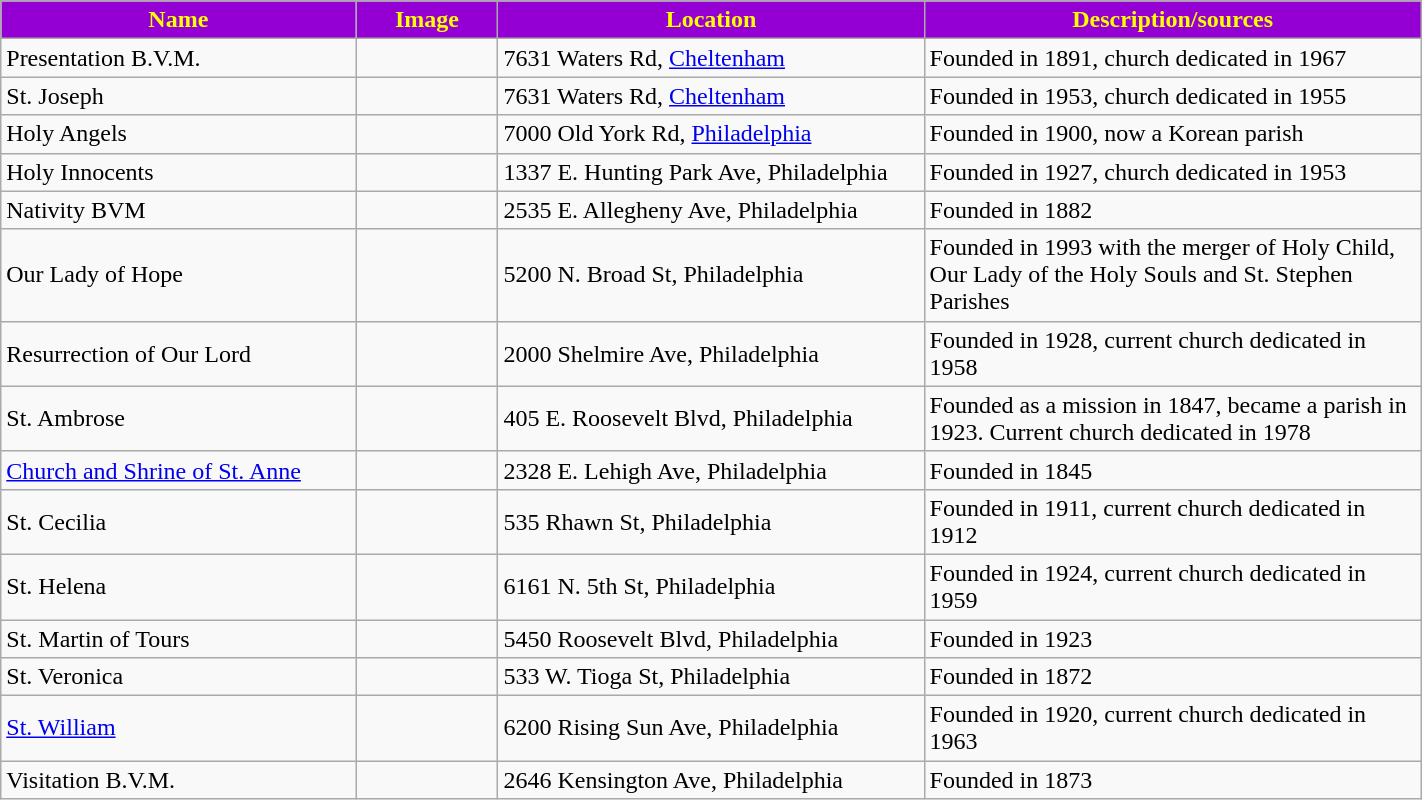<table class="wikitable sortable" style="width:75%">
<tr>
<th style="background:darkviolet; color:yellow;" width="25%"><strong>Name</strong></th>
<th style="background:darkviolet; color:yellow;" width="10%"><strong>Image</strong></th>
<th style="background:darkviolet; color:yellow;" width="30%"><strong>Location</strong></th>
<th style="background:darkviolet; color:yellow;" width="35%"><strong>Description/sources</strong></th>
</tr>
<tr>
<td>Presentation B.V.M.</td>
<td></td>
<td>7631 Waters Rd, <a href='#'>Cheltenham</a></td>
<td>Founded in 1891, church dedicated in 1967</td>
</tr>
<tr>
<td>St. Joseph</td>
<td></td>
<td>7631 Waters Rd, <a href='#'>Cheltenham</a></td>
<td>Founded in 1953, church dedicated in 1955</td>
</tr>
<tr>
<td>Holy Angels</td>
<td></td>
<td>7000 Old York Rd, <a href='#'>Philadelphia</a></td>
<td>Founded in 1900, now a Korean parish</td>
</tr>
<tr>
<td>Holy Innocents</td>
<td></td>
<td>1337 E. Hunting Park Ave, Philadelphia</td>
<td>Founded in 1927, church dedicated in 1953</td>
</tr>
<tr>
<td>Nativity BVM</td>
<td></td>
<td>2535 E. Allegheny Ave, Philadelphia</td>
<td>Founded in 1882</td>
</tr>
<tr>
<td>Our Lady of Hope</td>
<td></td>
<td>5200 N. Broad St, Philadelphia</td>
<td>Founded in 1993 with the merger of Holy Child, Our Lady of the Holy Souls and St. Stephen Parishes</td>
</tr>
<tr>
<td>Resurrection of Our Lord</td>
<td></td>
<td>2000 Shelmire Ave, Philadelphia</td>
<td>Founded in 1928, current church dedicated in 1958</td>
</tr>
<tr>
<td>St. Ambrose</td>
<td></td>
<td>405 E. Roosevelt Blvd, Philadelphia</td>
<td>Founded as a mission in 1847, became a parish in 1923. Current church dedicated in 1978</td>
</tr>
<tr>
<td><a href='#'>Church and Shrine of St. Anne</a></td>
<td></td>
<td>2328 E. Lehigh Ave, Philadelphia</td>
<td>Founded in 1845</td>
</tr>
<tr>
<td>St. Cecilia</td>
<td></td>
<td>535 Rhawn St, Philadelphia</td>
<td>Founded in 1911, current church dedicated in 1912</td>
</tr>
<tr>
<td>St. Helena</td>
<td></td>
<td>6161 N. 5th St, Philadelphia</td>
<td>Founded in 1924, current church dedicated in 1959</td>
</tr>
<tr>
<td>St. Martin of Tours</td>
<td></td>
<td>5450 Roosevelt Blvd, Philadelphia</td>
<td>Founded in 1923</td>
</tr>
<tr>
<td>St. Veronica</td>
<td></td>
<td>533 W. Tioga St, Philadelphia</td>
<td>Founded in 1872</td>
</tr>
<tr>
<td><a href='#'>St. William</a></td>
<td></td>
<td>6200 Rising Sun Ave, Philadelphia</td>
<td>Founded in 1920, current church dedicated in 1963</td>
</tr>
<tr>
<td>Visitation B.V.M.</td>
<td></td>
<td>2646 Kensington Ave, Philadelphia</td>
<td>Founded in 1873</td>
</tr>
</table>
